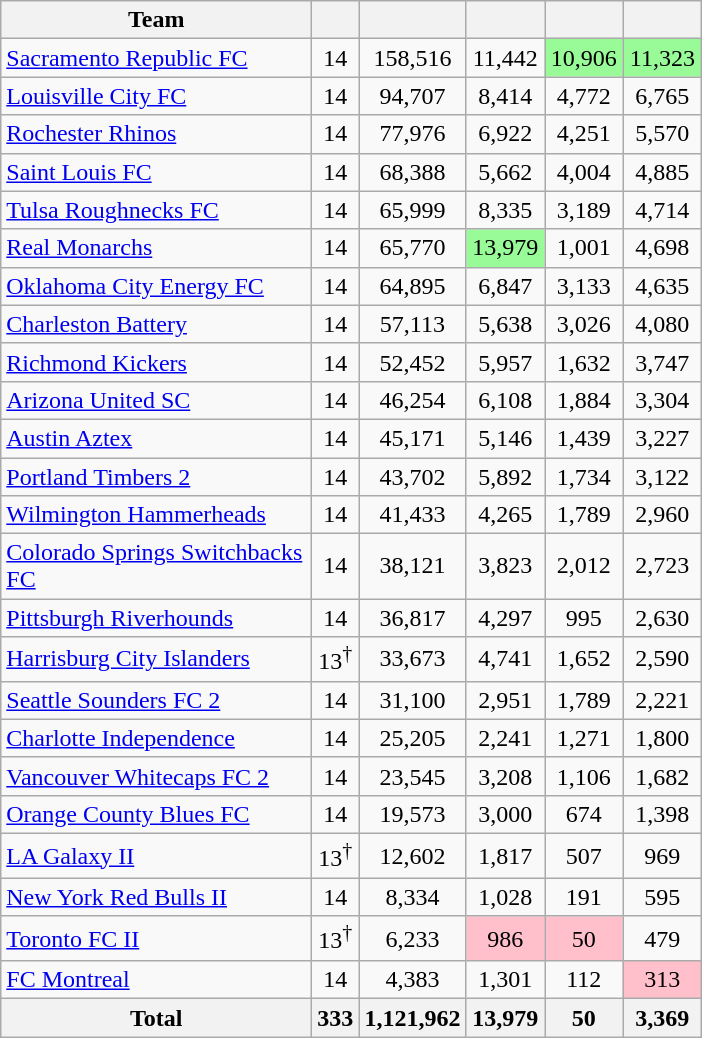<table class="wikitable sortable">
<tr>
<th width=200>Team</th>
<th></th>
<th width=45></th>
<th width=45></th>
<th width=45></th>
<th width=45></th>
</tr>
<tr>
<td><a href='#'>Sacramento Republic FC</a></td>
<td align=center>14</td>
<td align=center>158,516</td>
<td align=center>11,442</td>
<td align=center bgcolor="#98FB98">10,906</td>
<td align=center bgcolor="#98FB98">11,323</td>
</tr>
<tr>
<td><a href='#'>Louisville City FC</a></td>
<td align=center>14</td>
<td align=center>94,707</td>
<td align=center>8,414</td>
<td align=center>4,772</td>
<td align=center>6,765</td>
</tr>
<tr>
<td><a href='#'>Rochester Rhinos</a></td>
<td align=center>14</td>
<td align=center>77,976</td>
<td align=center>6,922</td>
<td align=center>4,251</td>
<td align=center>5,570</td>
</tr>
<tr>
<td><a href='#'>Saint Louis FC</a></td>
<td align=center>14</td>
<td align=center>68,388</td>
<td align=center>5,662</td>
<td align=center>4,004</td>
<td align=center>4,885</td>
</tr>
<tr>
<td><a href='#'>Tulsa Roughnecks FC</a></td>
<td align=center>14</td>
<td align=center>65,999</td>
<td align=center>8,335</td>
<td align=center>3,189</td>
<td align=center>4,714</td>
</tr>
<tr>
<td><a href='#'>Real Monarchs</a></td>
<td align=center>14</td>
<td align=center>65,770</td>
<td align=center bgcolor="#98FB98">13,979</td>
<td align=center>1,001</td>
<td align=center>4,698</td>
</tr>
<tr>
<td><a href='#'>Oklahoma City Energy FC</a></td>
<td align=center>14</td>
<td align=center>64,895</td>
<td align=center>6,847</td>
<td align=center>3,133</td>
<td align=center>4,635</td>
</tr>
<tr>
<td><a href='#'>Charleston Battery</a></td>
<td align=center>14</td>
<td align=center>57,113</td>
<td align=center>5,638</td>
<td align=center>3,026</td>
<td align=center>4,080</td>
</tr>
<tr>
<td><a href='#'>Richmond Kickers</a></td>
<td align=center>14</td>
<td align=center>52,452</td>
<td align=center>5,957</td>
<td align=center>1,632</td>
<td align=center>3,747</td>
</tr>
<tr>
<td><a href='#'>Arizona United SC</a></td>
<td align=center>14</td>
<td align=center>46,254</td>
<td align=center>6,108</td>
<td align=center>1,884</td>
<td align=center>3,304</td>
</tr>
<tr>
<td><a href='#'>Austin Aztex</a></td>
<td align=center>14</td>
<td align=center>45,171</td>
<td align=center>5,146</td>
<td align=center>1,439</td>
<td align=center>3,227</td>
</tr>
<tr>
<td><a href='#'>Portland Timbers 2</a></td>
<td align=center>14</td>
<td align=center>43,702</td>
<td align=center>5,892</td>
<td align=center>1,734</td>
<td align=center>3,122</td>
</tr>
<tr>
<td><a href='#'>Wilmington Hammerheads</a></td>
<td align=center>14</td>
<td align=center>41,433</td>
<td align=center>4,265</td>
<td align=center>1,789</td>
<td align=center>2,960</td>
</tr>
<tr>
<td><a href='#'>Colorado Springs Switchbacks FC</a></td>
<td align=center>14</td>
<td align=center>38,121</td>
<td align=center>3,823</td>
<td align=center>2,012</td>
<td align=center>2,723</td>
</tr>
<tr>
<td><a href='#'>Pittsburgh Riverhounds</a></td>
<td align=center>14</td>
<td align=center>36,817</td>
<td align=center>4,297</td>
<td align=center>995</td>
<td align=center>2,630</td>
</tr>
<tr>
<td><a href='#'>Harrisburg City Islanders</a></td>
<td align=center>13<sup>†</sup></td>
<td align=center>33,673</td>
<td align=center>4,741</td>
<td align=center>1,652</td>
<td align=center>2,590</td>
</tr>
<tr>
<td><a href='#'>Seattle Sounders FC 2</a></td>
<td align=center>14</td>
<td align=center>31,100</td>
<td align=center>2,951</td>
<td align=center>1,789</td>
<td align=center>2,221</td>
</tr>
<tr>
<td><a href='#'>Charlotte Independence</a></td>
<td align=center>14</td>
<td align=center>25,205</td>
<td align=center>2,241</td>
<td align=center>1,271</td>
<td align=center>1,800</td>
</tr>
<tr>
<td><a href='#'>Vancouver Whitecaps FC 2</a></td>
<td align=center>14</td>
<td align=center>23,545</td>
<td align=center>3,208</td>
<td align=center>1,106</td>
<td align=center>1,682</td>
</tr>
<tr>
<td><a href='#'>Orange County Blues FC</a></td>
<td align=center>14</td>
<td align=center>19,573</td>
<td align=center>3,000</td>
<td align=center>674</td>
<td align=center>1,398</td>
</tr>
<tr>
<td><a href='#'>LA Galaxy II</a></td>
<td align=center>13<sup>†</sup></td>
<td align=center>12,602</td>
<td align=center>1,817</td>
<td align=center>507</td>
<td align=center>969</td>
</tr>
<tr>
<td><a href='#'>New York Red Bulls II</a></td>
<td align=center>14</td>
<td align=center>8,334</td>
<td align=center>1,028</td>
<td align=center>191</td>
<td align=center>595</td>
</tr>
<tr>
<td><a href='#'>Toronto FC II</a></td>
<td align=center>13<sup>†</sup></td>
<td align=center>6,233</td>
<td align=center bgcolor="#FFC0CB">986</td>
<td align=center bgcolor="#FFC0CB">50</td>
<td align=center>479</td>
</tr>
<tr>
<td><a href='#'>FC Montreal</a></td>
<td align=center>14</td>
<td align=center>4,383</td>
<td align=center>1,301</td>
<td align=center>112</td>
<td align=center bgcolor="#FFC0CB">313</td>
</tr>
<tr>
<th>Total</th>
<th align=center>333</th>
<th align=center>1,121,962</th>
<th align=center>13,979</th>
<th align=center>50</th>
<th align=center>3,369</th>
</tr>
</table>
